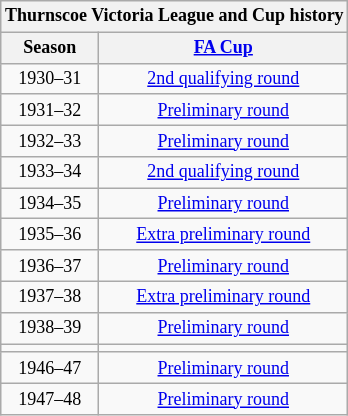<table class="wikitable collapsible" style="text-align:center;font-size:75%">
<tr>
<th colspan="7"><strong>Thurnscoe Victoria League and Cup history</strong></th>
</tr>
<tr>
<th>Season</th>
<th><a href='#'>FA Cup</a></th>
</tr>
<tr>
<td>1930–31</td>
<td><a href='#'>2nd qualifying round</a></td>
</tr>
<tr>
<td>1931–32</td>
<td><a href='#'>Preliminary round</a></td>
</tr>
<tr>
<td>1932–33</td>
<td><a href='#'>Preliminary round</a></td>
</tr>
<tr>
<td>1933–34</td>
<td><a href='#'>2nd qualifying round</a></td>
</tr>
<tr>
<td>1934–35</td>
<td><a href='#'>Preliminary round</a></td>
</tr>
<tr>
<td>1935–36</td>
<td><a href='#'>Extra preliminary round</a></td>
</tr>
<tr>
<td>1936–37</td>
<td><a href='#'>Preliminary round</a></td>
</tr>
<tr>
<td>1937–38</td>
<td><a href='#'>Extra preliminary round</a></td>
</tr>
<tr>
<td>1938–39</td>
<td><a href='#'>Preliminary round</a></td>
</tr>
<tr>
<td></td>
</tr>
<tr>
<td>1946–47</td>
<td><a href='#'>Preliminary round</a></td>
</tr>
<tr>
<td>1947–48</td>
<td><a href='#'>Preliminary round</a></td>
</tr>
</table>
